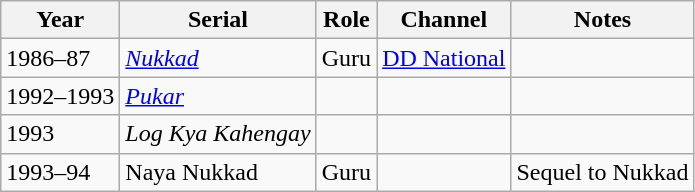<table class="wikitable sortable">
<tr>
<th>Year</th>
<th>Serial</th>
<th>Role</th>
<th>Channel</th>
<th>Notes</th>
</tr>
<tr>
<td>1986–87</td>
<td><em><a href='#'>Nukkad</a></em></td>
<td>Guru</td>
<td><a href='#'>DD National</a></td>
<td></td>
</tr>
<tr>
<td>1992–1993</td>
<td><em><a href='#'>Pukar</a></em></td>
<td></td>
<td></td>
<td></td>
</tr>
<tr>
<td>1993</td>
<td><em>Log Kya Kahengay</em></td>
<td></td>
<td></td>
<td></td>
</tr>
<tr>
<td>1993–94</td>
<td>Naya Nukkad</td>
<td>Guru</td>
<td></td>
<td>Sequel to Nukkad</td>
</tr>
</table>
